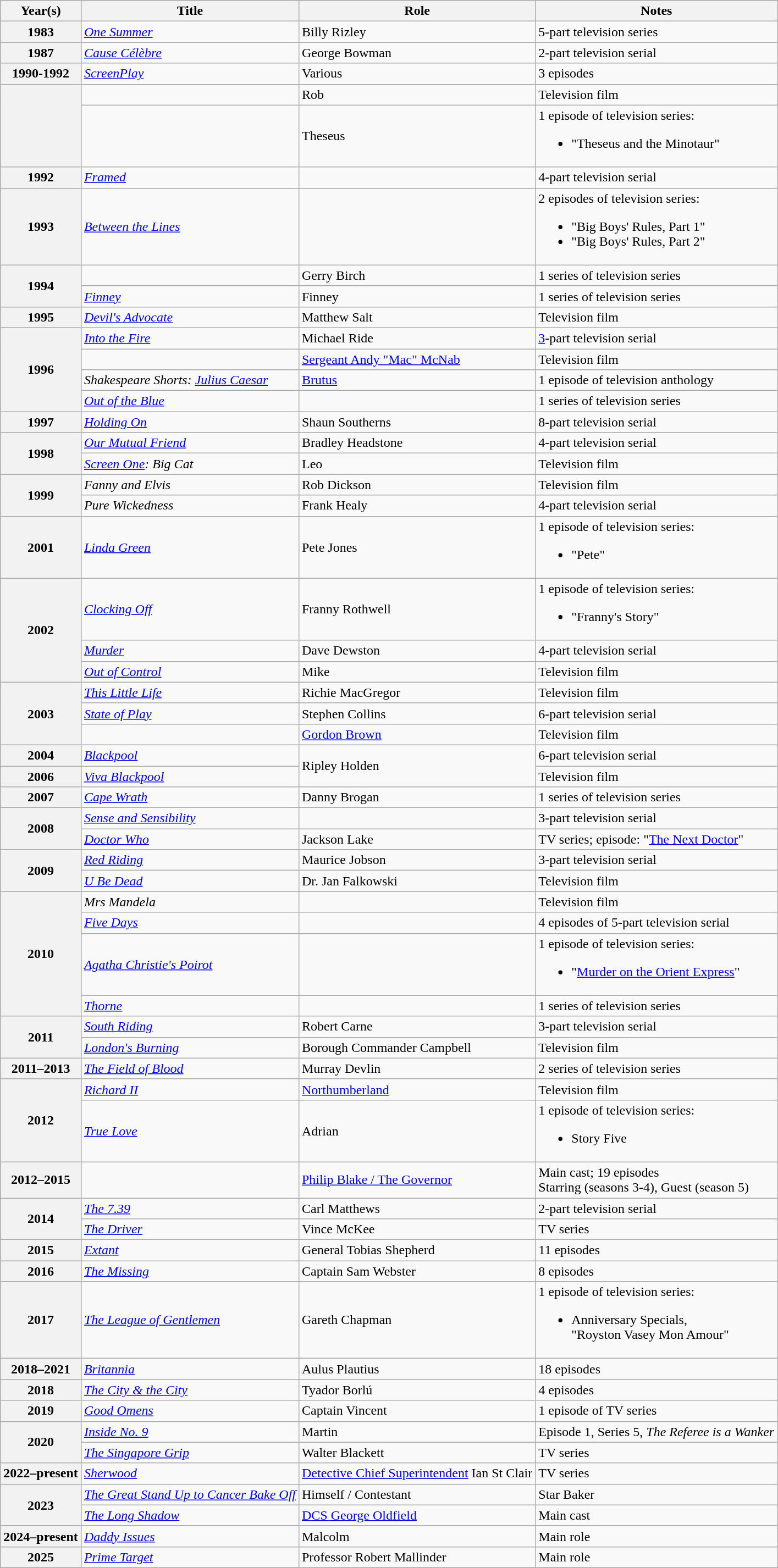<table class="wikitable plainrowheaders sortable">
<tr>
<th scope=col>Year(s)</th>
<th scope=col>Title</th>
<th scope=col>Role</th>
<th scope=col class=unsortable>Notes</th>
</tr>
<tr>
<th scope=row>1983</th>
<td><em><a href='#'>One Summer</a></em></td>
<td>Billy Rizley</td>
<td>5-part television series</td>
</tr>
<tr>
<th scope=row>1987</th>
<td><em><a href='#'>Cause Célèbre</a></em></td>
<td>George Bowman</td>
<td>2-part television serial</td>
</tr>
<tr>
<th scope="row">1990-1992</th>
<td><em><a href='#'>ScreenPlay</a></em></td>
<td>Various</td>
<td>3 episodes</td>
</tr>
<tr>
<th rowspan="2"></th>
<td><em></em></td>
<td>Rob</td>
<td>Television film</td>
</tr>
<tr>
<td><em></em></td>
<td>Theseus</td>
<td>1 episode of television series:<br><ul><li>"Theseus and the Minotaur"</li></ul></td>
</tr>
<tr>
<th>1992</th>
<td><em><a href='#'>Framed</a></em></td>
<td></td>
<td>4-part television serial</td>
</tr>
<tr>
<th scope=row>1993</th>
<td><em><a href='#'>Between the Lines</a></em></td>
<td></td>
<td>2 episodes of television series:<br><ul><li>"Big Boys' Rules, Part 1"</li><li>"Big Boys' Rules, Part 2"</li></ul></td>
</tr>
<tr>
<th rowspan="2" scope="row">1994</th>
<td><em></em></td>
<td>Gerry Birch</td>
<td>1 series of television series</td>
</tr>
<tr>
<td><em><a href='#'>Finney</a></em></td>
<td>Finney</td>
<td>1 series of television series</td>
</tr>
<tr>
<th scope=row>1995</th>
<td><em><a href='#'>Devil's Advocate</a></em></td>
<td>Matthew Salt</td>
<td>Television film</td>
</tr>
<tr>
<th rowspan="4" scope="row">1996</th>
<td><em><a href='#'>Into the Fire</a></em></td>
<td>Michael Ride</td>
<td><a href='#'>3</a>-part television serial</td>
</tr>
<tr>
<td><em></em></td>
<td><a href='#'>Sergeant Andy "Mac" McNab</a></td>
<td>Television film</td>
</tr>
<tr>
<td><em>Shakespeare Shorts: <a href='#'>Julius Caesar</a></em></td>
<td><a href='#'>Brutus</a></td>
<td>1 episode of television anthology</td>
</tr>
<tr>
<td><em><a href='#'>Out of the Blue</a></em></td>
<td></td>
<td>1 series of television series</td>
</tr>
<tr>
<th scope=row>1997</th>
<td><em><a href='#'>Holding On</a></em></td>
<td>Shaun Southerns</td>
<td>8-part television serial</td>
</tr>
<tr>
<th rowspan="2" scope="row">1998</th>
<td><em><a href='#'>Our Mutual Friend</a></em></td>
<td>Bradley Headstone</td>
<td>4-part television serial</td>
</tr>
<tr>
<td><em><a href='#'>Screen One</a>: Big Cat</em></td>
<td>Leo</td>
<td>Television film</td>
</tr>
<tr>
<th rowspan="2" scope="row">1999</th>
<td><em>Fanny and Elvis</em></td>
<td>Rob Dickson</td>
<td>Television film</td>
</tr>
<tr>
<td><em>Pure Wickedness</em></td>
<td>Frank Healy</td>
<td>4-part television serial</td>
</tr>
<tr>
<th scope=row>2001</th>
<td><em><a href='#'>Linda Green</a></em></td>
<td>Pete Jones</td>
<td>1 episode of television series:<br><ul><li>"Pete"</li></ul></td>
</tr>
<tr>
<th rowspan="3" scope="row">2002</th>
<td><em><a href='#'>Clocking Off</a></em></td>
<td>Franny Rothwell</td>
<td>1 episode of television series:<br><ul><li>"Franny's Story"</li></ul></td>
</tr>
<tr>
<td><em><a href='#'>Murder</a></em></td>
<td>Dave Dewston</td>
<td>4-part television serial</td>
</tr>
<tr>
<td><em><a href='#'>Out of Control</a></em></td>
<td>Mike</td>
<td>Television film</td>
</tr>
<tr>
<th rowspan="3" scope="row">2003</th>
<td><em><a href='#'>This Little Life</a></em></td>
<td>Richie MacGregor</td>
<td>Television film</td>
</tr>
<tr>
<td><em><a href='#'>State of Play</a></em></td>
<td>Stephen Collins</td>
<td>6-part television serial</td>
</tr>
<tr>
<td><em></em></td>
<td><a href='#'>Gordon Brown</a></td>
<td>Television film</td>
</tr>
<tr>
<th scope=row>2004</th>
<td><em><a href='#'>Blackpool</a></em></td>
<td rowspan="2">Ripley Holden</td>
<td>6-part television serial</td>
</tr>
<tr>
<th scope=row>2006</th>
<td><em><a href='#'>Viva Blackpool</a></em></td>
<td>Television film</td>
</tr>
<tr>
<th scope=row>2007</th>
<td><em><a href='#'>Cape Wrath</a></em></td>
<td>Danny Brogan</td>
<td>1 series of television series</td>
</tr>
<tr>
<th rowspan="2" scope="row">2008</th>
<td><em><a href='#'>Sense and Sensibility</a></em></td>
<td></td>
<td>3-part television serial</td>
</tr>
<tr>
<td><em><a href='#'>Doctor Who</a></em></td>
<td>Jackson Lake</td>
<td>TV series; episode: "<a href='#'>The Next Doctor</a>"</td>
</tr>
<tr>
<th rowspan="2" scope="row">2009</th>
<td><em><a href='#'>Red Riding</a></em></td>
<td>Maurice Jobson</td>
<td>3-part television serial</td>
</tr>
<tr>
<td><em><a href='#'>U Be Dead</a></em></td>
<td>Dr. Jan Falkowski</td>
<td>Television film</td>
</tr>
<tr>
<th rowspan="4" scope="row">2010</th>
<td><em>Mrs Mandela</em></td>
<td></td>
<td>Television film</td>
</tr>
<tr>
<td><em><a href='#'>Five Days</a></em></td>
<td></td>
<td>4 episodes of 5-part television serial</td>
</tr>
<tr>
<td><em><a href='#'>Agatha Christie's Poirot</a></em></td>
<td></td>
<td>1 episode of television series:<br><ul><li>"<a href='#'>Murder on the Orient Express</a>"</li></ul></td>
</tr>
<tr>
<td><em><a href='#'>Thorne</a></em></td>
<td></td>
<td>1 series of television series</td>
</tr>
<tr>
<th rowspan="2" scope="row">2011</th>
<td><em><a href='#'>South Riding</a></em></td>
<td>Robert Carne</td>
<td>3-part television serial</td>
</tr>
<tr>
<td><em><a href='#'>London's Burning</a></em></td>
<td>Borough Commander Campbell</td>
<td>Television film</td>
</tr>
<tr>
<th scope=row>2011–2013</th>
<td><em><a href='#'>The Field of Blood</a></em></td>
<td>Murray Devlin</td>
<td>2 series of television series</td>
</tr>
<tr>
<th rowspan="2" scope="row">2012</th>
<td><em><a href='#'>Richard II</a></em></td>
<td><a href='#'>Northumberland</a></td>
<td>Television film</td>
</tr>
<tr>
<td><em><a href='#'>True Love</a></em></td>
<td>Adrian</td>
<td>1 episode of television series:<br><ul><li>Story Five</li></ul></td>
</tr>
<tr>
<th scope=row>2012–2015</th>
<td><em></em></td>
<td><a href='#'>Philip Blake / The Governor</a></td>
<td>Main cast; 19 episodes<br>Starring (seasons 3-4), Guest (season 5)</td>
</tr>
<tr>
<th rowspan="2" scope="row">2014</th>
<td><em><a href='#'>The 7.39</a></em></td>
<td>Carl Matthews</td>
<td>2-part television serial</td>
</tr>
<tr>
<td><em><a href='#'>The Driver</a></em></td>
<td>Vince McKee</td>
<td>TV series</td>
</tr>
<tr>
<th scope="row">2015</th>
<td><em><a href='#'>Extant</a></em></td>
<td>General Tobias Shepherd</td>
<td>11 episodes</td>
</tr>
<tr>
<th scope=row>2016</th>
<td><em><a href='#'>The Missing</a></em></td>
<td>Captain Sam Webster</td>
<td>8 episodes</td>
</tr>
<tr>
<th scope=row>2017</th>
<td><em><a href='#'>The League of Gentlemen</a></em></td>
<td>Gareth Chapman</td>
<td>1 episode of television series:<br><ul><li>Anniversary Specials,<br>"Royston Vasey Mon Amour"</li></ul></td>
</tr>
<tr>
<th scope=row>2018–2021</th>
<td><em><a href='#'>Britannia</a></em></td>
<td>Aulus Plautius</td>
<td>18 episodes</td>
</tr>
<tr>
<th scope=row>2018</th>
<td><em><a href='#'>The City & the City</a></em></td>
<td>Tyador Borlú</td>
<td>4 episodes</td>
</tr>
<tr>
<th scope=row>2019</th>
<td><em><a href='#'>Good Omens</a></em></td>
<td>Captain Vincent</td>
<td>1 episode of TV series</td>
</tr>
<tr>
<th rowspan="2" scope="row">2020</th>
<td><em><a href='#'>Inside No. 9</a></em></td>
<td>Martin</td>
<td>Episode 1, Series 5, <em>The Referee is a Wanker</em></td>
</tr>
<tr>
<td><em><a href='#'>The Singapore Grip</a></em></td>
<td>Walter Blackett</td>
<td>TV series</td>
</tr>
<tr>
<th scope=row>2022–present</th>
<td><em><a href='#'>Sherwood</a></em></td>
<td><a href='#'>Detective Chief Superintendent</a> Ian St Clair</td>
<td>TV series</td>
</tr>
<tr>
<th rowspan="2" scope="row">2023</th>
<td><em><a href='#'>The Great Stand Up to Cancer Bake Off</a></em></td>
<td>Himself / Contestant</td>
<td>Star Baker</td>
</tr>
<tr>
<td><em><a href='#'>The Long Shadow</a></em></td>
<td><a href='#'>DCS George Oldfield</a></td>
<td>Main cast</td>
</tr>
<tr>
<th scope=row>2024–present</th>
<td><em><a href='#'>Daddy Issues</a></em></td>
<td>Malcolm</td>
<td>Main role</td>
</tr>
<tr>
<th scope=row>2025</th>
<td><em><a href='#'>Prime Target</a></em></td>
<td>Professor Robert Mallinder</td>
<td>Main role</td>
</tr>
</table>
